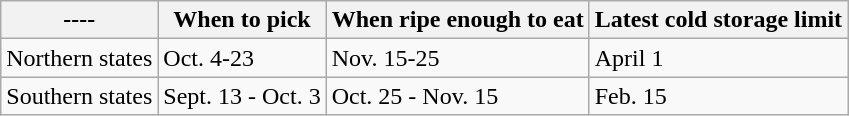<table class="wikitable">
<tr>
<th>----</th>
<th>When to pick</th>
<th>When ripe enough to eat</th>
<th>Latest cold storage limit</th>
</tr>
<tr>
<td>Northern states</td>
<td>Oct. 4-23</td>
<td>Nov. 15-25</td>
<td>April 1</td>
</tr>
<tr>
<td>Southern states</td>
<td>Sept. 13 - Oct. 3</td>
<td>Oct. 25 - Nov. 15</td>
<td>Feb. 15</td>
</tr>
</table>
